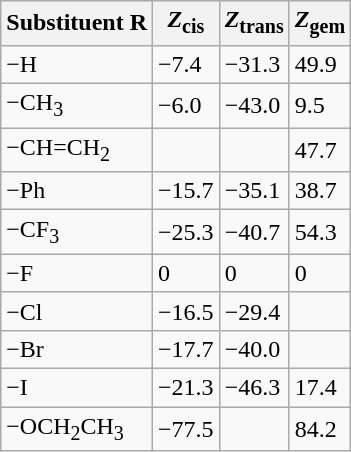<table class="wikitable sortable">
<tr>
<th>Substituent R</th>
<th><em>Z</em><sub>cis</sub></th>
<th><em>Z</em><sub>trans</sub></th>
<th><em>Z</em><sub>gem</sub></th>
</tr>
<tr>
<td>−H</td>
<td>−7.4</td>
<td>−31.3</td>
<td>49.9</td>
</tr>
<tr>
<td>−CH<sub>3</sub></td>
<td>−6.0</td>
<td>−43.0</td>
<td>9.5</td>
</tr>
<tr>
<td>−CH=CH<sub>2</sub></td>
<td></td>
<td></td>
<td>47.7</td>
</tr>
<tr>
<td>−Ph</td>
<td>−15.7</td>
<td>−35.1</td>
<td>38.7</td>
</tr>
<tr>
<td>−CF<sub>3</sub></td>
<td>−25.3</td>
<td>−40.7</td>
<td>54.3</td>
</tr>
<tr>
<td>−F</td>
<td>0</td>
<td>0</td>
<td>0</td>
</tr>
<tr>
<td>−Cl</td>
<td>−16.5</td>
<td>−29.4</td>
<td></td>
</tr>
<tr>
<td>−Br</td>
<td>−17.7</td>
<td>−40.0</td>
<td></td>
</tr>
<tr>
<td>−I</td>
<td>−21.3</td>
<td>−46.3</td>
<td>17.4</td>
</tr>
<tr>
<td>−OCH<sub>2</sub>CH<sub>3</sub></td>
<td>−77.5</td>
<td></td>
<td>84.2</td>
</tr>
</table>
